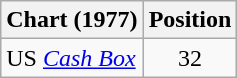<table class="wikitable">
<tr>
<th>Chart (1977)</th>
<th>Position</th>
</tr>
<tr>
<td>US <a href='#'><em>Cash Box</em></a></td>
<td align="center">32</td>
</tr>
</table>
